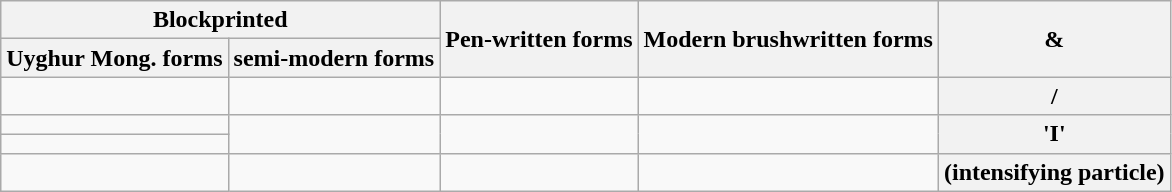<table class="wikitable" style="text-align: center">
<tr>
<th colspan="2">Blockprinted</th>
<th rowspan="2">Pen-written forms</th>
<th rowspan="2">Modern brushwritten forms</th>
<th rowspan="2"><em></em> & </th>
</tr>
<tr>
<th>Uyghur Mong. forms</th>
<th>semi-modern forms</th>
</tr>
<tr>
<td></td>
<td></td>
<td></td>
<td></td>
<th><em></em>/<em></em></th>
</tr>
<tr>
<td></td>
<td rowspan="2"></td>
<td rowspan="2"></td>
<td rowspan="2"></td>
<th rowspan="2"><em></em> 'I'</th>
</tr>
<tr>
<td></td>
</tr>
<tr>
<td></td>
<td></td>
<td></td>
<td></td>
<th><em></em> (intensifying particle)</th>
</tr>
</table>
